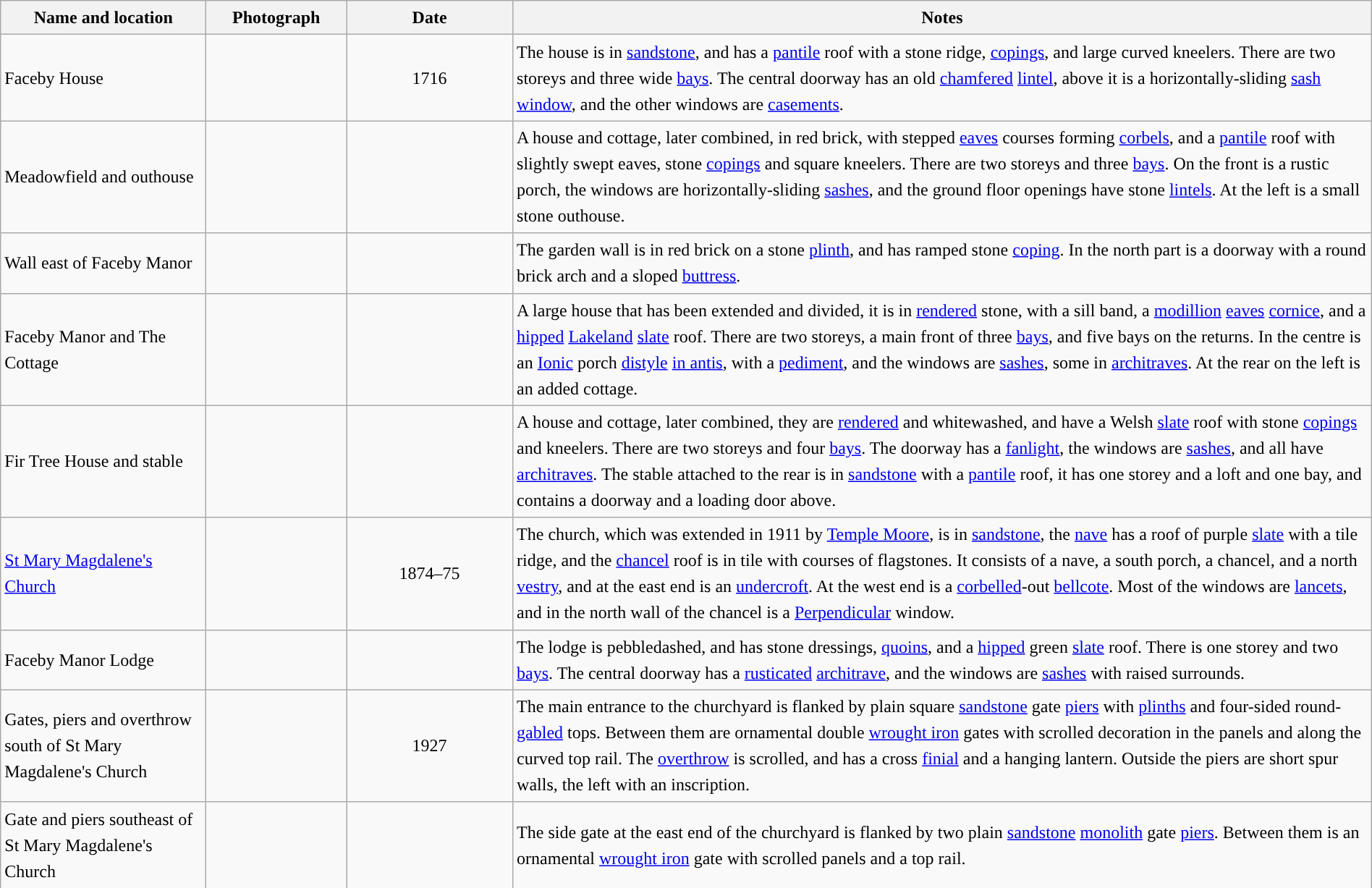<table class="wikitable sortable plainrowheaders" style="width:100%;border:0px;text-align:left;line-height:150%;">
<tr>
<th scope="col"  style="width:150px">Name and location</th>
<th scope="col"  style="width:100px" class="unsortable">Photograph</th>
<th scope="col"  style="width:120px">Date</th>
<th scope="col"  style="width:650px" class="unsortable">Notes</th>
</tr>
<tr>
<td>Faceby House<br><small></small></td>
<td></td>
<td align="center">1716</td>
<td>The house is in <a href='#'>sandstone</a>, and has a <a href='#'>pantile</a> roof with a stone ridge, <a href='#'>copings</a>, and large curved kneelers.  There are two storeys and three wide <a href='#'>bays</a>.  The central doorway has an old <a href='#'>chamfered</a> <a href='#'>lintel</a>, above it is a horizontally-sliding <a href='#'>sash window</a>, and the other windows are <a href='#'>casements</a>.</td>
</tr>
<tr>
<td>Meadowfield and outhouse<br><small></small></td>
<td></td>
<td align="center"></td>
<td>A house and cottage, later combined, in red brick, with stepped <a href='#'>eaves</a> courses forming <a href='#'>corbels</a>, and a <a href='#'>pantile</a> roof with slightly swept eaves, stone <a href='#'>copings</a> and square kneelers.  There are two storeys and three <a href='#'>bays</a>.  On the front is a rustic porch, the windows are horizontally-sliding <a href='#'>sashes</a>, and the ground floor openings have stone <a href='#'>lintels</a>.  At the left is a small stone outhouse.</td>
</tr>
<tr>
<td>Wall east of Faceby Manor<br><small></small></td>
<td></td>
<td align="center"></td>
<td>The garden wall is in red brick on a stone <a href='#'>plinth</a>, and has ramped stone <a href='#'>coping</a>.  In the north part is a doorway with a round brick arch and a sloped <a href='#'>buttress</a>.</td>
</tr>
<tr>
<td>Faceby Manor and The Cottage<br><small></small></td>
<td></td>
<td align="center"></td>
<td>A large house that has been extended and divided, it is in <a href='#'>rendered</a> stone, with a sill band, a <a href='#'>modillion</a> <a href='#'>eaves</a> <a href='#'>cornice</a>, and a <a href='#'>hipped</a> <a href='#'>Lakeland</a> <a href='#'>slate</a> roof.  There are two storeys, a main front of three <a href='#'>bays</a>, and five bays on the returns.  In the centre is an <a href='#'>Ionic</a> porch <a href='#'>distyle</a> <a href='#'>in antis</a>, with a <a href='#'>pediment</a>, and the windows are <a href='#'>sashes</a>, some in <a href='#'>architraves</a>. At the rear on the left is an added cottage.</td>
</tr>
<tr>
<td>Fir Tree House and stable<br><small></small></td>
<td></td>
<td align="center"></td>
<td>A house and cottage, later combined, they are <a href='#'>rendered</a> and whitewashed, and have a Welsh <a href='#'>slate</a> roof with stone <a href='#'>copings</a> and kneelers.  There are two storeys and four <a href='#'>bays</a>.  The doorway has a <a href='#'>fanlight</a>, the windows are <a href='#'>sashes</a>, and all have <a href='#'>architraves</a>.  The stable attached to the rear is in <a href='#'>sandstone</a> with a <a href='#'>pantile</a> roof, it has one storey and a loft and one bay, and contains a doorway and a loading door above.</td>
</tr>
<tr>
<td><a href='#'>St Mary Magdalene's Church</a><br><small></small></td>
<td></td>
<td align="center">1874–75</td>
<td>The church, which was extended in 1911 by <a href='#'>Temple Moore</a>, is in <a href='#'>sandstone</a>, the <a href='#'>nave</a> has a roof of purple <a href='#'>slate</a> with a tile ridge, and the <a href='#'>chancel</a> roof is in tile with courses of flagstones.  It consists of a nave, a south porch, a chancel, and a north <a href='#'>vestry</a>, and at the east end is an <a href='#'>undercroft</a>.  At the west end is a <a href='#'>corbelled</a>-out <a href='#'>bellcote</a>.  Most of the windows are <a href='#'>lancets</a>, and in the north wall of the chancel is a <a href='#'>Perpendicular</a> window.</td>
</tr>
<tr>
<td>Faceby Manor Lodge<br><small></small></td>
<td></td>
<td align="center"></td>
<td>The lodge is pebbledashed, and has stone dressings, <a href='#'>quoins</a>, and a <a href='#'>hipped</a> green <a href='#'>slate</a> roof.  There is one storey and two <a href='#'>bays</a>.  The central doorway has a <a href='#'>rusticated</a> <a href='#'>architrave</a>, and the windows are <a href='#'>sashes</a> with raised surrounds.</td>
</tr>
<tr>
<td>Gates, piers and overthrow south of St Mary Magdalene's Church<br><small></small></td>
<td></td>
<td align="center">1927</td>
<td>The main entrance to the churchyard is flanked by plain square <a href='#'>sandstone</a> gate <a href='#'>piers</a> with <a href='#'>plinths</a> and four-sided round-<a href='#'>gabled</a> tops.  Between them are ornamental double <a href='#'>wrought iron</a> gates with scrolled decoration in the panels and along the curved top rail.  The <a href='#'>overthrow</a> is scrolled, and has a cross <a href='#'>finial</a> and a hanging lantern.  Outside the piers are short spur walls, the left with an inscription.</td>
</tr>
<tr>
<td>Gate and piers southeast of St Mary Magdalene's Church<br><small></small></td>
<td></td>
<td align="center"></td>
<td>The side gate at the east end of the churchyard is flanked by two plain <a href='#'>sandstone</a> <a href='#'>monolith</a> gate <a href='#'>piers</a>.  Between them is an ornamental <a href='#'>wrought iron</a> gate with scrolled panels and a top rail.</td>
</tr>
<tr>
</tr>
</table>
